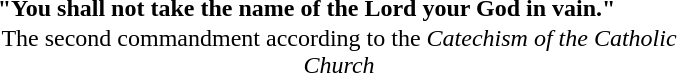<table class="toccolours" style="float: right; margin-left: 1em; margin-right: 0em; font-size: 100%; color:black; width:30em; max-width: 40%;" cellspacing="0">
<tr>
<td style="text-align: left; font-weight:bold; padding:0px 5px; vertical-align: top; font-size: large; color: gray;"></td>
<td><strong>"You shall not take the name of the Lord your God in vain."</strong></td>
<td style="text-align: left; font-weight:bold; padding:0px 5px; vertical-align: bottom; font-size: large; color: gray"></td>
</tr>
<tr>
<td colspan=3 style="text-align: center;">The second commandment according to the <em>Catechism of the Catholic Church</em></td>
</tr>
</table>
